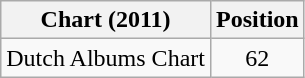<table class="wikitable sortable">
<tr>
<th>Chart (2011)</th>
<th>Position</th>
</tr>
<tr>
<td>Dutch Albums Chart</td>
<td align="center">62</td>
</tr>
</table>
